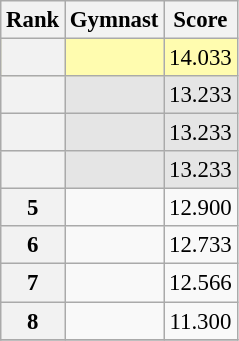<table class="wikitable sortable" style="text-align:center; font-size:95%">
<tr>
<th scope=col>Rank</th>
<th scope=col>Gymnast</th>
<th scope=col>Score</th>
</tr>
<tr bgcolor=fffcaf>
<th scope=row style="text-align:center"></th>
<td align=left></td>
<td>14.033</td>
</tr>
<tr bgcolor=e5e5e5>
<th scope=row style="text-align:center"></th>
<td align=left></td>
<td>13.233</td>
</tr>
<tr bgcolor=e5e5e5>
<th scope=row style="text-align:center"></th>
<td align=left></td>
<td>13.233</td>
</tr>
<tr bgcolor=e5e5e5>
<th scope=row style="text-align:center"></th>
<td align=left></td>
<td>13.233</td>
</tr>
<tr>
<th scope=row style="text-align:center">5</th>
<td align=left></td>
<td>12.900</td>
</tr>
<tr>
<th scope=row style="text-align:center">6</th>
<td align=left></td>
<td>12.733</td>
</tr>
<tr>
<th scope=row style="text-align:center">7</th>
<td align=left></td>
<td>12.566</td>
</tr>
<tr>
<th scope=row style="text-align:center">8</th>
<td align=left></td>
<td>11.300</td>
</tr>
<tr>
</tr>
</table>
